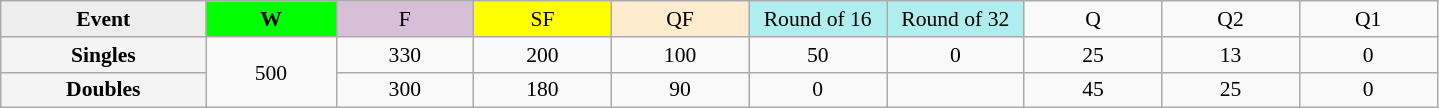<table class=wikitable style=font-size:90%;text-align:center>
<tr>
<td style="width:130px; background:#ededed;"><strong>Event</strong></td>
<td style="width:80px; background:lime;"><strong>W</strong></td>
<td style="width:85px; background:thistle;">F</td>
<td style="width:85px; background:#ff0;">SF</td>
<td style="width:85px; background:#ffebcd;">QF</td>
<td style="width:85px; background:#afeeee;">Round of 16</td>
<td style="width:85px; background:#afeeee;">Round of 32</td>
<td width=85>Q</td>
<td width=85>Q2</td>
<td width=85>Q1</td>
</tr>
<tr>
<th style="background:#f4f4f4;">Singles</th>
<td rowspan=2>500</td>
<td>330</td>
<td>200</td>
<td>100</td>
<td>50</td>
<td>0</td>
<td>25</td>
<td>13</td>
<td>0</td>
</tr>
<tr>
<th style="background:#f4f4f4;">Doubles</th>
<td>300</td>
<td>180</td>
<td>90</td>
<td>0</td>
<td></td>
<td>45</td>
<td>25</td>
<td>0</td>
</tr>
</table>
